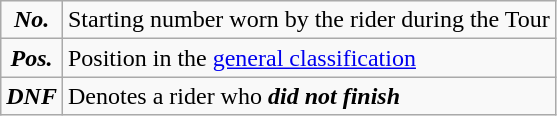<table class="wikitable">
<tr>
<td align=center><strong><em>No.</em></strong></td>
<td>Starting number worn by the rider during the Tour</td>
</tr>
<tr>
<td align=center><strong><em>Pos.</em></strong></td>
<td>Position in the <a href='#'>general classification</a></td>
</tr>
<tr>
<td align=center><strong><em>DNF</em></strong></td>
<td>Denotes a rider who <strong><em>did not finish</em></strong></td>
</tr>
</table>
